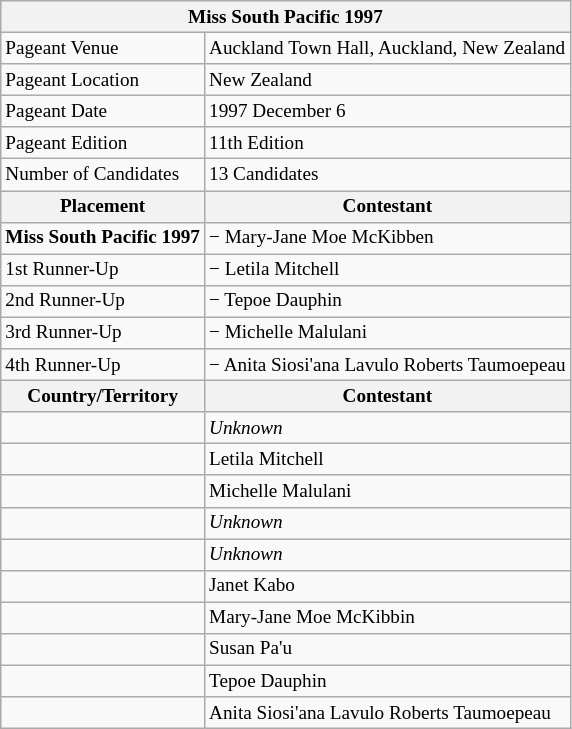<table class="wikitable sortable" style="font-size: 80%;">
<tr>
<th colspan="2"><strong>Miss South Pacific 1997</strong></th>
</tr>
<tr>
<td>Pageant Venue</td>
<td>Auckland Town Hall, Auckland, New Zealand</td>
</tr>
<tr>
<td>Pageant Location</td>
<td>New Zealand</td>
</tr>
<tr>
<td>Pageant Date</td>
<td>1997 December 6</td>
</tr>
<tr>
<td>Pageant Edition</td>
<td>11th Edition</td>
</tr>
<tr>
<td>Number of Candidates</td>
<td>13 Candidates</td>
</tr>
<tr>
<th>Placement</th>
<th>Contestant</th>
</tr>
<tr>
<td><strong>Miss South Pacific 1997</strong></td>
<td> − Mary-Jane Moe McKibben</td>
</tr>
<tr>
<td>1st Runner-Up</td>
<td> − Letila Mitchell</td>
</tr>
<tr>
<td>2nd Runner-Up</td>
<td> − Tepoe Dauphin</td>
</tr>
<tr>
<td>3rd Runner-Up</td>
<td> − Michelle Malulani</td>
</tr>
<tr>
<td>4th Runner-Up</td>
<td> − Anita Siosi'ana Lavulo Roberts Taumoepeau</td>
</tr>
<tr>
<th><strong>Country/Territory</strong></th>
<th>Contestant</th>
</tr>
<tr>
<td></td>
<td><em>Unknown</em></td>
</tr>
<tr>
<td></td>
<td>Letila Mitchell</td>
</tr>
<tr>
<td></td>
<td>Michelle Malulani</td>
</tr>
<tr>
<td></td>
<td><em>Unknown</em></td>
</tr>
<tr>
<td></td>
<td><em>Unknown</em></td>
</tr>
<tr>
<td></td>
<td>Janet Kabo</td>
</tr>
<tr>
<td></td>
<td>Mary-Jane Moe McKibbin</td>
</tr>
<tr>
<td></td>
<td>Susan Pa'u</td>
</tr>
<tr>
<td></td>
<td>Tepoe Dauphin</td>
</tr>
<tr>
<td></td>
<td>Anita Siosi'ana Lavulo Roberts Taumoepeau</td>
</tr>
</table>
